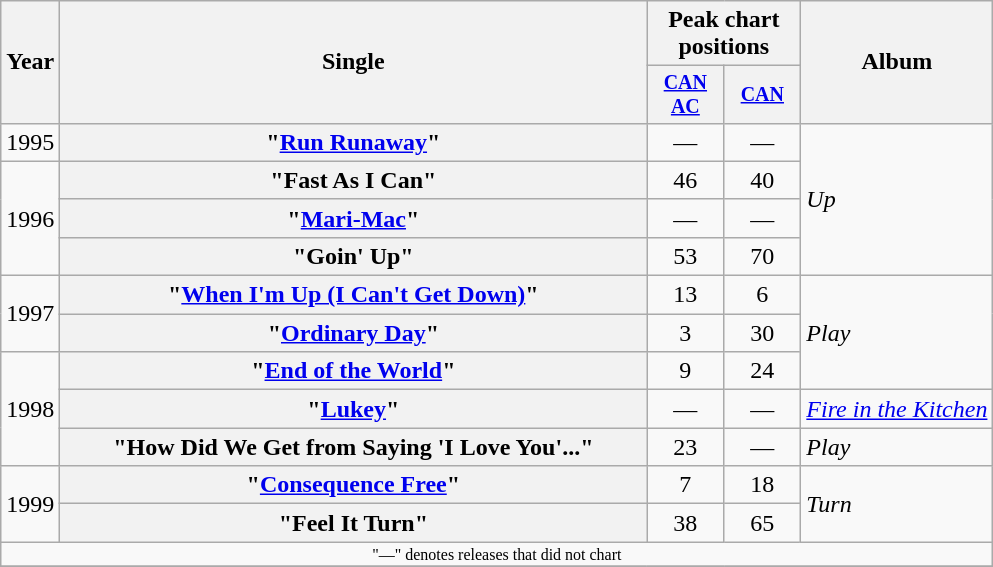<table class="wikitable plainrowheaders" style="text-align:center;">
<tr>
<th rowspan="2">Year</th>
<th rowspan="2" style="width:24em;">Single</th>
<th colspan="2">Peak chart<br>positions</th>
<th rowspan="2">Album</th>
</tr>
<tr style="font-size:smaller;">
<th width="45"><a href='#'>CAN AC</a></th>
<th width="45"><a href='#'>CAN</a></th>
</tr>
<tr>
<td>1995</td>
<th scope="row">"<a href='#'>Run Runaway</a>"</th>
<td>—</td>
<td>—</td>
<td align="left" rowspan="4"><em>Up</em></td>
</tr>
<tr>
<td rowspan="3">1996</td>
<th scope="row">"Fast As I Can"</th>
<td>46</td>
<td>40</td>
</tr>
<tr>
<th scope="row">"<a href='#'>Mari-Mac</a>"</th>
<td>—</td>
<td>—</td>
</tr>
<tr>
<th scope="row">"Goin' Up"</th>
<td>53</td>
<td>70</td>
</tr>
<tr>
<td rowspan="2">1997</td>
<th scope="row">"<a href='#'>When I'm Up (I Can't Get Down)</a>"</th>
<td>13</td>
<td>6</td>
<td align="left" rowspan="3"><em>Play</em></td>
</tr>
<tr>
<th scope="row">"<a href='#'>Ordinary Day</a>"</th>
<td>3</td>
<td>30</td>
</tr>
<tr>
<td rowspan="3">1998</td>
<th scope="row">"<a href='#'>End of the World</a>"</th>
<td>9</td>
<td>24</td>
</tr>
<tr>
<th scope="row">"<a href='#'>Lukey</a>"</th>
<td>—</td>
<td>—</td>
<td align="left"><em><a href='#'>Fire in the Kitchen</a></em></td>
</tr>
<tr>
<th scope="row">"How Did We Get from Saying 'I Love You'..."</th>
<td>23</td>
<td>—</td>
<td align="left"><em>Play</em></td>
</tr>
<tr>
<td rowspan="2">1999</td>
<th scope="row">"<a href='#'>Consequence Free</a>"</th>
<td>7</td>
<td>18</td>
<td align="left" rowspan="2"><em>Turn</em></td>
</tr>
<tr>
<th scope="row">"Feel It Turn"</th>
<td>38</td>
<td>65</td>
</tr>
<tr>
<td colspan="5" style="font-size:8pt">"—" denotes releases that did not chart</td>
</tr>
<tr>
</tr>
</table>
